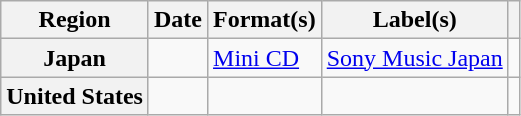<table class="wikitable plainrowheaders">
<tr>
<th scope="col">Region</th>
<th scope="col">Date</th>
<th scope="col">Format(s)</th>
<th scope="col">Label(s)</th>
<th scope="col"></th>
</tr>
<tr>
<th scope="row">Japan</th>
<td></td>
<td><a href='#'>Mini CD</a></td>
<td><a href='#'>Sony Music Japan</a></td>
<td></td>
</tr>
<tr>
<th scope="row">United States</th>
<td></td>
<td></td>
<td></td>
<td></td>
</tr>
</table>
